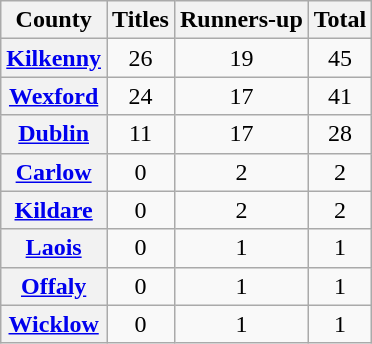<table class="wikitable plainrowheaders sortable">
<tr>
<th scope="col">County</th>
<th scope="col">Titles</th>
<th scope="col">Runners-up</th>
<th scope="col">Total</th>
</tr>
<tr align="center">
<th scope="row"> <a href='#'>Kilkenny</a></th>
<td>26</td>
<td>19</td>
<td>45</td>
</tr>
<tr align="center">
<th scope="row"> <a href='#'>Wexford</a></th>
<td>24</td>
<td>17</td>
<td>41</td>
</tr>
<tr align="center">
<th scope="row"> <a href='#'>Dublin</a></th>
<td>11</td>
<td>17</td>
<td>28</td>
</tr>
<tr align="center">
<th scope="row"> <a href='#'>Carlow</a></th>
<td>0</td>
<td>2</td>
<td>2</td>
</tr>
<tr align="center">
<th scope="row"> <a href='#'>Kildare</a></th>
<td>0</td>
<td>2</td>
<td>2</td>
</tr>
<tr align="center">
<th scope="row"> <a href='#'>Laois</a></th>
<td>0</td>
<td>1</td>
<td>1</td>
</tr>
<tr align="center">
<th scope="row"> <a href='#'>Offaly</a></th>
<td>0</td>
<td>1</td>
<td>1</td>
</tr>
<tr align="center">
<th scope="row"> <a href='#'>Wicklow</a></th>
<td>0</td>
<td>1</td>
<td>1</td>
</tr>
</table>
